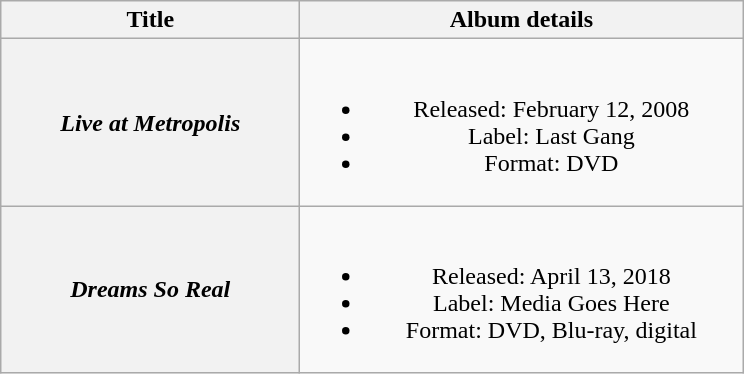<table class="wikitable plainrowheaders" style="text-align:center;">
<tr>
<th scope="col" style="width:12em;">Title</th>
<th scope="col" style="width:18em;">Album details</th>
</tr>
<tr>
<th scope="row"><em>Live at Metropolis</em></th>
<td><br><ul><li>Released: February 12, 2008 </li><li>Label: Last Gang</li><li>Format: DVD</li></ul></td>
</tr>
<tr>
<th scope="row"><em>Dreams So Real</em></th>
<td><br><ul><li>Released: April 13, 2018 </li><li>Label: Media Goes Here</li><li>Format: DVD, Blu-ray, digital</li></ul></td>
</tr>
</table>
